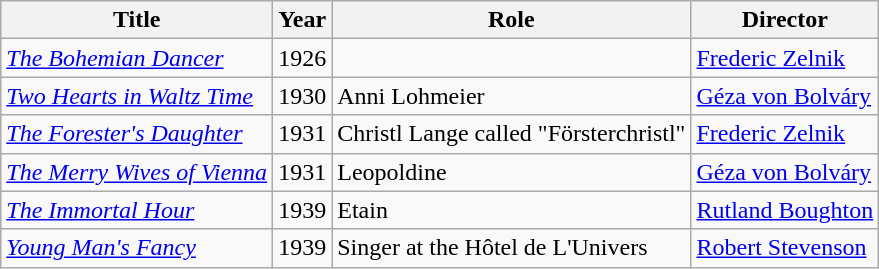<table class="wikitable">
<tr>
<th>Title</th>
<th>Year</th>
<th>Role</th>
<th>Director</th>
</tr>
<tr>
<td><em><a href='#'>The Bohemian Dancer</a></em></td>
<td>1926</td>
<td></td>
<td><a href='#'>Frederic Zelnik</a></td>
</tr>
<tr>
<td><em><a href='#'>Two Hearts in Waltz Time</a></em></td>
<td>1930</td>
<td>Anni Lohmeier</td>
<td><a href='#'>Géza von Bolváry</a></td>
</tr>
<tr>
<td><em><a href='#'>The Forester's Daughter</a></em></td>
<td>1931</td>
<td>Christl Lange called "Försterchristl"</td>
<td><a href='#'>Frederic Zelnik</a></td>
</tr>
<tr>
<td><em><a href='#'>The Merry Wives of Vienna</a></em></td>
<td>1931</td>
<td>Leopoldine</td>
<td><a href='#'>Géza von Bolváry</a></td>
</tr>
<tr>
<td><em><a href='#'>The Immortal Hour</a></em></td>
<td>1939</td>
<td>Etain</td>
<td><a href='#'>Rutland Boughton</a></td>
</tr>
<tr>
<td><em><a href='#'>Young Man's Fancy</a></em></td>
<td>1939</td>
<td>Singer at the Hôtel de L'Univers</td>
<td><a href='#'>Robert Stevenson</a></td>
</tr>
</table>
